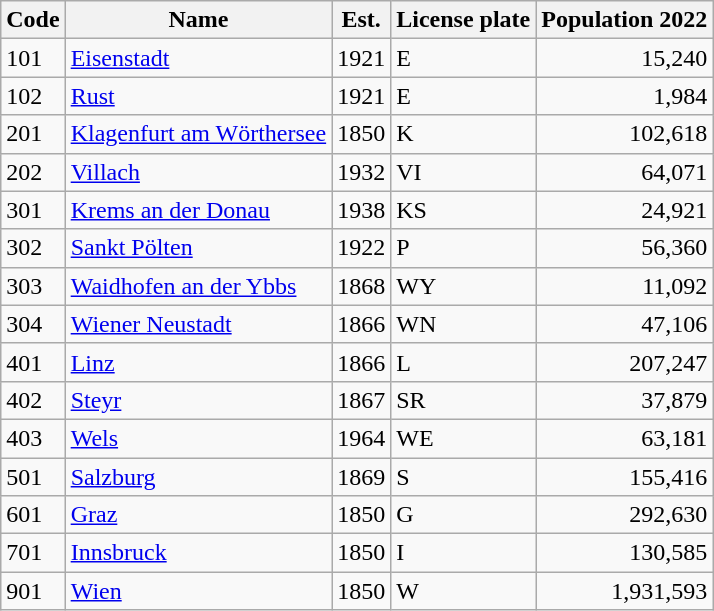<table class="wikitable sortable">
<tr>
<th scope="col">Code</th>
<th scope="col">Name</th>
<th scope="col">Est.</th>
<th scope="col">License plate</th>
<th scope="col" style=text-align:right>Population 2022</th>
</tr>
<tr>
<td>101</td>
<td><a href='#'>Eisenstadt</a></td>
<td>1921</td>
<td>E</td>
<td style=text-align:right>15,240</td>
</tr>
<tr>
<td>102</td>
<td><a href='#'>Rust</a></td>
<td>1921</td>
<td>E</td>
<td style=text-align:right>1,984</td>
</tr>
<tr>
<td>201</td>
<td><a href='#'>Klagenfurt am Wörthersee</a></td>
<td>1850</td>
<td>K</td>
<td style=text-align:right>102,618</td>
</tr>
<tr>
<td>202</td>
<td><a href='#'>Villach</a></td>
<td>1932</td>
<td>VI</td>
<td style=text-align:right>64,071</td>
</tr>
<tr>
<td>301</td>
<td><a href='#'>Krems an der Donau</a></td>
<td>1938</td>
<td>KS</td>
<td style=text-align:right>24,921</td>
</tr>
<tr>
<td>302</td>
<td><a href='#'>Sankt Pölten</a></td>
<td>1922</td>
<td>P</td>
<td style=text-align:right>56,360</td>
</tr>
<tr>
<td>303</td>
<td><a href='#'>Waidhofen an der Ybbs</a></td>
<td>1868</td>
<td>WY</td>
<td style=text-align:right>11,092</td>
</tr>
<tr>
<td>304</td>
<td><a href='#'>Wiener Neustadt</a></td>
<td>1866</td>
<td>WN</td>
<td style=text-align:right>47,106</td>
</tr>
<tr>
<td>401</td>
<td><a href='#'>Linz</a></td>
<td>1866</td>
<td>L</td>
<td style=text-align:right>207,247</td>
</tr>
<tr>
<td>402</td>
<td><a href='#'>Steyr</a></td>
<td>1867</td>
<td>SR</td>
<td style=text-align:right>37,879</td>
</tr>
<tr>
<td>403</td>
<td><a href='#'>Wels</a></td>
<td>1964</td>
<td>WE</td>
<td style=text-align:right>63,181</td>
</tr>
<tr>
<td>501</td>
<td><a href='#'>Salzburg</a></td>
<td>1869</td>
<td>S</td>
<td style=text-align:right>155,416</td>
</tr>
<tr>
<td>601</td>
<td><a href='#'>Graz</a></td>
<td>1850</td>
<td>G</td>
<td style=text-align:right>292,630</td>
</tr>
<tr>
<td>701</td>
<td><a href='#'>Innsbruck</a></td>
<td>1850</td>
<td>I</td>
<td style=text-align:right>130,585</td>
</tr>
<tr>
<td>901</td>
<td><a href='#'>Wien</a></td>
<td>1850</td>
<td>W</td>
<td style=text-align:right>1,931,593</td>
</tr>
</table>
